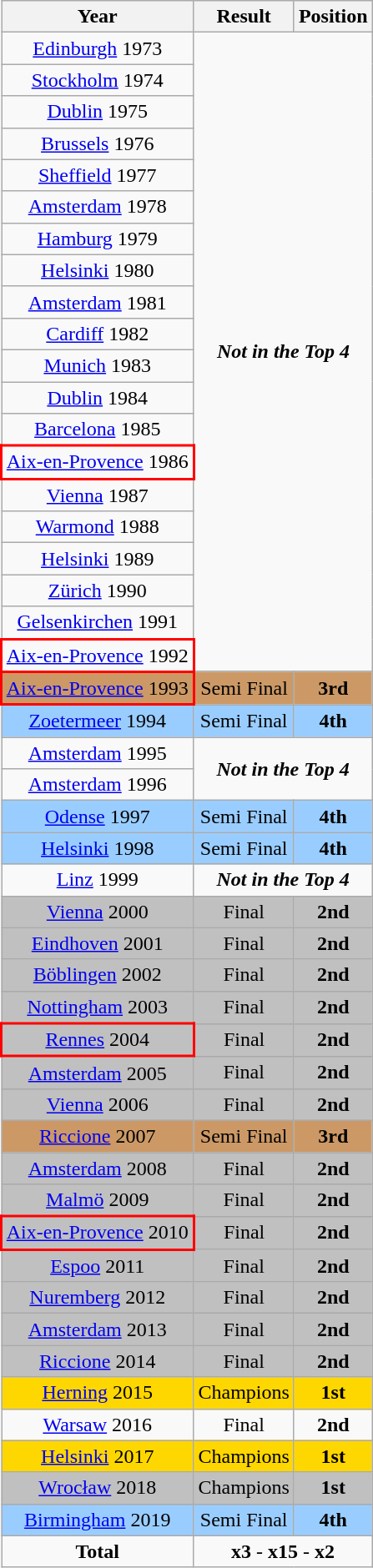<table class="wikitable" style="text-align: center;">
<tr>
<th>Year</th>
<th>Result</th>
<th>Position</th>
</tr>
<tr>
<td> <a href='#'>Edinburgh</a> 1973</td>
<td rowspan="20" colspan="2" align="center"><strong><em>Not in the Top 4</em></strong></td>
</tr>
<tr>
<td> <a href='#'>Stockholm</a> 1974</td>
</tr>
<tr>
<td> <a href='#'>Dublin</a> 1975</td>
</tr>
<tr>
<td> <a href='#'>Brussels</a> 1976</td>
</tr>
<tr>
<td> <a href='#'>Sheffield</a> 1977</td>
</tr>
<tr>
<td> <a href='#'>Amsterdam</a> 1978</td>
</tr>
<tr>
<td> <a href='#'>Hamburg</a> 1979</td>
</tr>
<tr>
<td> <a href='#'>Helsinki</a> 1980</td>
</tr>
<tr>
<td> <a href='#'>Amsterdam</a> 1981</td>
</tr>
<tr>
<td> <a href='#'>Cardiff</a> 1982</td>
</tr>
<tr>
<td> <a href='#'>Munich</a> 1983</td>
</tr>
<tr>
<td> <a href='#'>Dublin</a> 1984</td>
</tr>
<tr>
<td> <a href='#'>Barcelona</a> 1985</td>
</tr>
<tr>
<td style="border: 2px solid red"> <a href='#'>Aix-en-Provence</a> 1986</td>
</tr>
<tr>
<td> <a href='#'>Vienna</a> 1987</td>
</tr>
<tr>
<td> <a href='#'>Warmond</a> 1988</td>
</tr>
<tr>
<td> <a href='#'>Helsinki</a> 1989</td>
</tr>
<tr>
<td> <a href='#'>Zürich</a> 1990</td>
</tr>
<tr>
<td> <a href='#'>Gelsenkirchen</a> 1991</td>
</tr>
<tr>
<td style="border: 2px solid red"> <a href='#'>Aix-en-Provence</a> 1992</td>
</tr>
<tr style="background:#c96;">
<td style="border: 2px solid red"> <a href='#'>Aix-en-Provence</a> 1993</td>
<td>Semi Final</td>
<td><strong>3rd</strong></td>
</tr>
<tr style="background:#9acdff;">
<td> <a href='#'>Zoetermeer</a> 1994</td>
<td>Semi Final</td>
<td><strong>4th</strong></td>
</tr>
<tr>
<td> <a href='#'>Amsterdam</a> 1995</td>
<td rowspan="2" colspan="2" align="center"><strong><em>Not in the Top 4</em></strong></td>
</tr>
<tr>
<td> <a href='#'>Amsterdam</a> 1996</td>
</tr>
<tr style="background:#9acdff;">
<td> <a href='#'>Odense</a> 1997</td>
<td>Semi Final</td>
<td><strong>4th</strong></td>
</tr>
<tr style="background:#9acdff;">
<td> <a href='#'>Helsinki</a> 1998</td>
<td>Semi Final</td>
<td><strong>4th</strong></td>
</tr>
<tr>
<td> <a href='#'>Linz</a> 1999</td>
<td rowspan="1" colspan="2" align="center"><strong><em>Not in the Top 4</em></strong></td>
</tr>
<tr style="background:silver;">
<td> <a href='#'>Vienna</a> 2000</td>
<td>Final</td>
<td><strong>2nd</strong></td>
</tr>
<tr style="background:silver;">
<td> <a href='#'>Eindhoven</a> 2001</td>
<td>Final</td>
<td><strong>2nd</strong></td>
</tr>
<tr style="background:silver;">
<td> <a href='#'>Böblingen</a> 2002</td>
<td>Final</td>
<td><strong>2nd</strong></td>
</tr>
<tr style="background:silver;">
<td> <a href='#'>Nottingham</a> 2003</td>
<td>Final</td>
<td><strong>2nd</strong></td>
</tr>
<tr style="background:silver;">
<td style="border: 2px solid red"> <a href='#'>Rennes</a> 2004</td>
<td>Final</td>
<td><strong>2nd</strong></td>
</tr>
<tr style="background:silver;">
<td> <a href='#'>Amsterdam</a> 2005</td>
<td>Final</td>
<td><strong>2nd</strong></td>
</tr>
<tr style="background:silver;">
<td> <a href='#'>Vienna</a> 2006</td>
<td>Final</td>
<td><strong>2nd</strong></td>
</tr>
<tr style="background:#c96;">
<td> <a href='#'>Riccione</a> 2007</td>
<td>Semi Final</td>
<td><strong>3rd</strong></td>
</tr>
<tr style="background:silver;">
<td> <a href='#'>Amsterdam</a> 2008</td>
<td>Final</td>
<td><strong>2nd</strong></td>
</tr>
<tr style="background:silver;">
<td> <a href='#'>Malmö</a> 2009</td>
<td>Final</td>
<td><strong>2nd</strong></td>
</tr>
<tr style="background:silver;">
<td style="border: 2px solid red"> <a href='#'>Aix-en-Provence</a> 2010</td>
<td>Final</td>
<td><strong>2nd</strong></td>
</tr>
<tr style="background:silver;">
<td> <a href='#'>Espoo</a> 2011</td>
<td>Final</td>
<td><strong>2nd</strong></td>
</tr>
<tr style="background:silver;">
<td> <a href='#'>Nuremberg</a> 2012</td>
<td>Final</td>
<td><strong>2nd</strong></td>
</tr>
<tr style="background:silver;">
<td> <a href='#'>Amsterdam</a> 2013</td>
<td>Final</td>
<td><strong>2nd</strong></td>
</tr>
<tr style="background:silver;">
<td> <a href='#'>Riccione</a> 2014</td>
<td>Final</td>
<td><strong>2nd</strong></td>
</tr>
<tr style="background:gold;">
<td> <a href='#'>Herning</a> 2015</td>
<td>Champions</td>
<td><strong>1st</strong></td>
</tr>
<tr>
<td> <a href='#'>Warsaw</a> 2016</td>
<td>Final</td>
<td><strong>2nd</strong></td>
</tr>
<tr style="background:gold;">
<td> <a href='#'>Helsinki</a> 2017</td>
<td>Champions</td>
<td><strong>1st</strong></td>
</tr>
<tr style="background:silver;">
<td> <a href='#'>Wrocław</a> 2018</td>
<td>Champions</td>
<td><strong>1st</strong></td>
</tr>
<tr style="background:#9acdff;">
<td> <a href='#'>Birmingham</a> 2019</td>
<td>Semi Final</td>
<td><strong>4th</strong></td>
</tr>
<tr>
<td><strong>Total</strong></td>
<td rowspan="1" colspan="2" align="center"><strong>x3</strong> - <strong>x15</strong> - <strong>x2</strong></td>
</tr>
</table>
